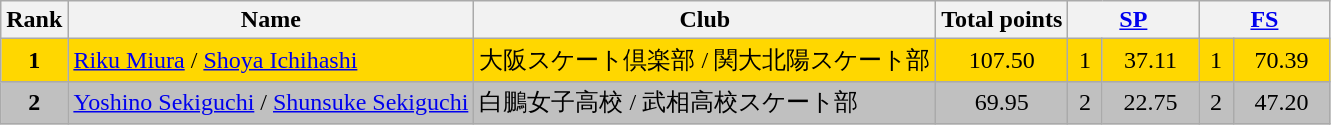<table class="wikitable sortable">
<tr>
<th>Rank</th>
<th>Name</th>
<th>Club</th>
<th>Total points</th>
<th colspan="2" width="80px"><a href='#'>SP</a></th>
<th colspan="2" width="80px"><a href='#'>FS</a></th>
</tr>
<tr bgcolor="gold">
<td align="center"><strong>1</strong></td>
<td><a href='#'>Riku Miura</a> / <a href='#'>Shoya Ichihashi</a></td>
<td>大阪スケート倶楽部 / 関大北陽スケート部</td>
<td align="center">107.50</td>
<td align="center">1</td>
<td align="center">37.11</td>
<td align="center">1</td>
<td align="center">70.39</td>
</tr>
<tr bgcolor="silver">
<td align="center"><strong>2</strong></td>
<td><a href='#'>Yoshino Sekiguchi</a> / <a href='#'>Shunsuke Sekiguchi</a></td>
<td>白鵬女子高校 / 武相高校スケート部</td>
<td align="center">69.95</td>
<td align="center">2</td>
<td align="center">22.75</td>
<td align="center">2</td>
<td align="center">47.20</td>
</tr>
</table>
